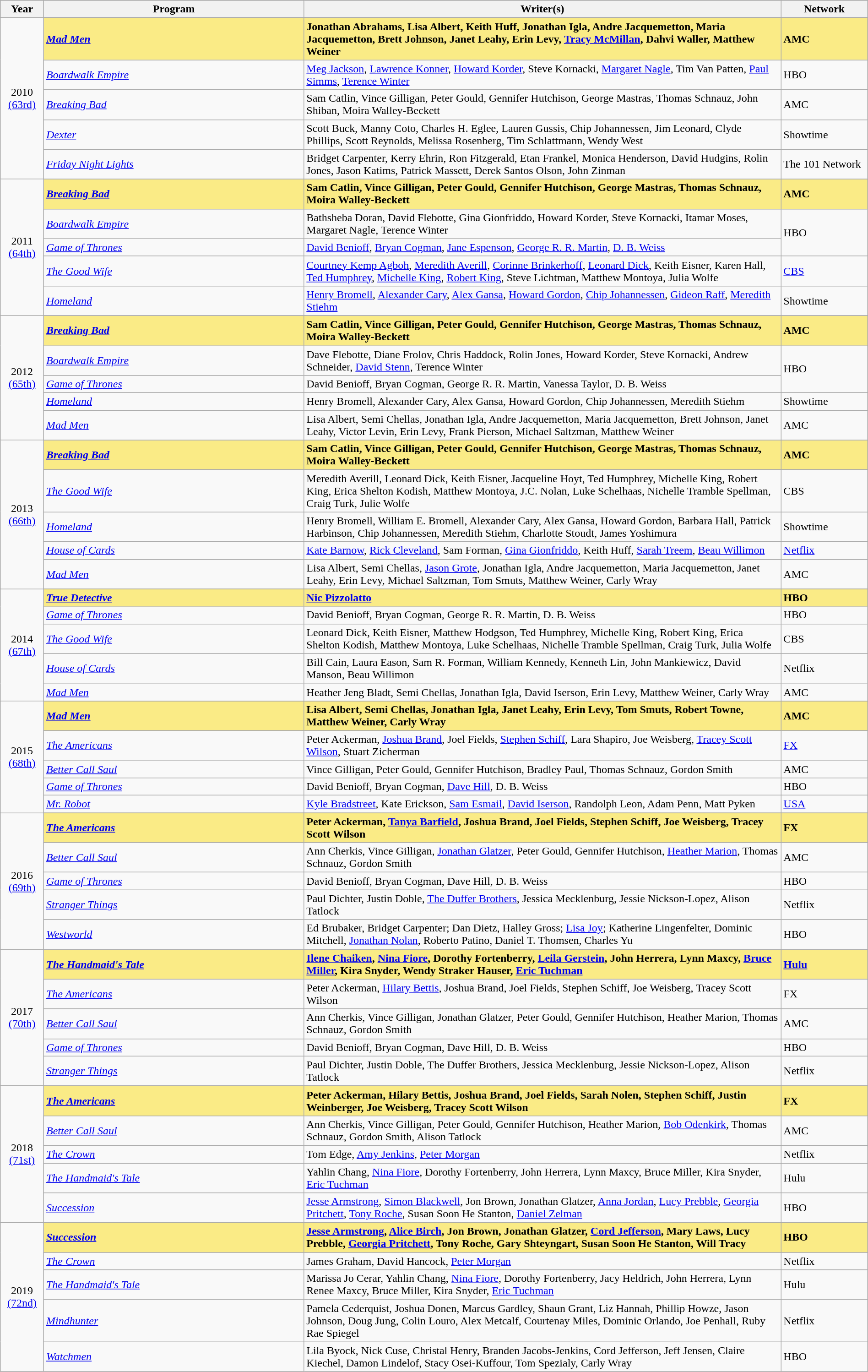<table class="wikitable" style="width:100%">
<tr bgcolor="#bebebe">
<th width="5%">Year</th>
<th width="30%">Program</th>
<th width="55%">Writer(s)</th>
<th width="10%">Network</th>
</tr>
<tr>
<td rowspan=6 style="text-align:center">2010<br><a href='#'>(63rd)</a><br></td>
</tr>
<tr style="background:#FAEB86">
<td><strong><em><a href='#'>Mad Men</a></em></strong></td>
<td><strong>Jonathan Abrahams, Lisa Albert, Keith Huff, Jonathan Igla, Andre Jacquemetton, Maria Jacquemetton, Brett Johnson, Janet Leahy, Erin Levy, <a href='#'>Tracy McMillan</a>, Dahvi Waller, Matthew Weiner</strong></td>
<td><strong>AMC</strong></td>
</tr>
<tr>
<td><em><a href='#'>Boardwalk Empire</a></em></td>
<td><a href='#'>Meg Jackson</a>, <a href='#'>Lawrence Konner</a>, <a href='#'>Howard Korder</a>, Steve Kornacki, <a href='#'>Margaret Nagle</a>, Tim Van Patten, <a href='#'>Paul Simms</a>, <a href='#'>Terence Winter</a></td>
<td>HBO</td>
</tr>
<tr>
<td><em><a href='#'>Breaking Bad</a></em></td>
<td>Sam Catlin, Vince Gilligan, Peter Gould, Gennifer Hutchison, George Mastras, Thomas Schnauz, John Shiban, Moira Walley-Beckett</td>
<td>AMC</td>
</tr>
<tr>
<td><em><a href='#'>Dexter</a></em></td>
<td>Scott Buck, Manny Coto, Charles H. Eglee, Lauren Gussis, Chip Johannessen, Jim Leonard, Clyde Phillips, Scott Reynolds, Melissa Rosenberg, Tim Schlattmann, Wendy West</td>
<td>Showtime</td>
</tr>
<tr>
<td><em><a href='#'>Friday Night Lights</a></em></td>
<td>Bridget Carpenter, Kerry Ehrin, Ron Fitzgerald, Etan Frankel, Monica Henderson, David Hudgins, Rolin Jones, Jason Katims, Patrick Massett, Derek Santos Olson, John Zinman</td>
<td>The 101 Network</td>
</tr>
<tr>
<td rowspan=6 style="text-align:center">2011<br><a href='#'>(64th)</a><br></td>
</tr>
<tr style="background:#FAEB86">
<td><strong><em><a href='#'>Breaking Bad</a></em></strong></td>
<td><strong>Sam Catlin, Vince Gilligan, Peter Gould, Gennifer Hutchison, George Mastras, Thomas Schnauz, Moira Walley-Beckett</strong></td>
<td><strong>AMC</strong></td>
</tr>
<tr>
<td><em><a href='#'>Boardwalk Empire</a></em></td>
<td>Bathsheba Doran, David Flebotte, Gina Gionfriddo, Howard Korder, Steve Kornacki, Itamar Moses, Margaret Nagle, Terence Winter</td>
<td rowspan=2>HBO</td>
</tr>
<tr>
<td><em><a href='#'>Game of Thrones</a></em></td>
<td><a href='#'>David Benioff</a>, <a href='#'>Bryan Cogman</a>, <a href='#'>Jane Espenson</a>, <a href='#'>George R. R. Martin</a>, <a href='#'>D. B. Weiss</a></td>
</tr>
<tr>
<td><em><a href='#'>The Good Wife</a></em></td>
<td><a href='#'>Courtney Kemp Agboh</a>, <a href='#'>Meredith Averill</a>, <a href='#'>Corinne Brinkerhoff</a>, <a href='#'>Leonard Dick</a>, Keith Eisner, Karen Hall, <a href='#'>Ted Humphrey</a>, <a href='#'>Michelle King</a>, <a href='#'>Robert King</a>, Steve Lichtman, Matthew Montoya, Julia Wolfe</td>
<td><a href='#'>CBS</a></td>
</tr>
<tr>
<td><em><a href='#'>Homeland</a></em></td>
<td><a href='#'>Henry Bromell</a>, <a href='#'>Alexander Cary</a>, <a href='#'>Alex Gansa</a>, <a href='#'>Howard Gordon</a>, <a href='#'>Chip Johannessen</a>, <a href='#'>Gideon Raff</a>, <a href='#'>Meredith Stiehm</a></td>
<td>Showtime</td>
</tr>
<tr>
<td rowspan=6 style="text-align:center">2012<br><a href='#'>(65th)</a><br></td>
</tr>
<tr style="background:#FAEB86">
<td><strong><em><a href='#'>Breaking Bad</a></em></strong></td>
<td><strong>Sam Catlin, Vince Gilligan, Peter Gould, Gennifer Hutchison, George Mastras, Thomas Schnauz, Moira Walley-Beckett</strong></td>
<td><strong>AMC</strong></td>
</tr>
<tr>
<td><em><a href='#'>Boardwalk Empire</a></em></td>
<td>Dave Flebotte, Diane Frolov, Chris Haddock, Rolin Jones, Howard Korder, Steve Kornacki, Andrew Schneider, <a href='#'>David Stenn</a>, Terence Winter</td>
<td rowspan=2>HBO</td>
</tr>
<tr>
<td><em><a href='#'>Game of Thrones</a></em></td>
<td>David Benioff, Bryan Cogman, George R. R. Martin, Vanessa Taylor, D. B. Weiss</td>
</tr>
<tr>
<td><em><a href='#'>Homeland</a></em></td>
<td>Henry Bromell, Alexander Cary, Alex Gansa, Howard Gordon, Chip Johannessen, Meredith Stiehm</td>
<td>Showtime</td>
</tr>
<tr>
<td><em><a href='#'>Mad Men</a></em></td>
<td>Lisa Albert, Semi Chellas, Jonathan Igla, Andre Jacquemetton, Maria Jacquemetton, Brett Johnson, Janet Leahy, Victor Levin, Erin Levy, Frank Pierson, Michael Saltzman, Matthew Weiner</td>
<td>AMC</td>
</tr>
<tr>
<td rowspan=6 style="text-align:center">2013<br><a href='#'>(66th)</a><br></td>
</tr>
<tr style="background:#FAEB86">
<td><strong><em><a href='#'>Breaking Bad</a></em></strong></td>
<td><strong>Sam Catlin, Vince Gilligan, Peter Gould, Gennifer Hutchison, George Mastras, Thomas Schnauz, Moira Walley-Beckett</strong></td>
<td><strong>AMC</strong></td>
</tr>
<tr>
<td><em><a href='#'>The Good Wife</a></em></td>
<td>Meredith Averill, Leonard Dick, Keith Eisner, Jacqueline Hoyt, Ted Humphrey, Michelle King, Robert King, Erica Shelton Kodish, Matthew Montoya, J.C. Nolan, Luke Schelhaas, Nichelle Tramble Spellman, Craig Turk, Julie Wolfe</td>
<td>CBS</td>
</tr>
<tr>
<td><em><a href='#'>Homeland</a></em></td>
<td>Henry Bromell, William E. Bromell, Alexander Cary, Alex Gansa, Howard Gordon, Barbara Hall, Patrick Harbinson, Chip Johannessen, Meredith Stiehm, Charlotte Stoudt, James Yoshimura</td>
<td>Showtime</td>
</tr>
<tr>
<td><em><a href='#'>House of Cards</a></em></td>
<td><a href='#'>Kate Barnow</a>, <a href='#'>Rick Cleveland</a>, Sam Forman, <a href='#'>Gina Gionfriddo</a>, Keith Huff, <a href='#'>Sarah Treem</a>, <a href='#'>Beau Willimon</a></td>
<td><a href='#'>Netflix</a></td>
</tr>
<tr>
<td><em><a href='#'>Mad Men</a></em></td>
<td>Lisa Albert, Semi Chellas, <a href='#'>Jason Grote</a>, Jonathan Igla, Andre Jacquemetton, Maria Jacquemetton, Janet Leahy, Erin Levy, Michael Saltzman, Tom Smuts, Matthew Weiner, Carly Wray</td>
<td>AMC</td>
</tr>
<tr>
<td rowspan=6 style="text-align:center">2014<br><a href='#'>(67th)</a><br></td>
</tr>
<tr style="background:#FAEB86">
<td><strong><em><a href='#'>True Detective</a></em></strong></td>
<td><strong><a href='#'>Nic Pizzolatto</a></strong></td>
<td><strong>HBO</strong></td>
</tr>
<tr>
<td><em><a href='#'>Game of Thrones</a></em></td>
<td>David Benioff, Bryan Cogman, George R. R. Martin, D. B. Weiss</td>
<td>HBO</td>
</tr>
<tr>
<td><em><a href='#'>The Good Wife</a></em></td>
<td>Leonard Dick, Keith Eisner, Matthew Hodgson, Ted Humphrey, Michelle King, Robert King, Erica Shelton Kodish, Matthew Montoya, Luke Schelhaas, Nichelle Tramble Spellman, Craig Turk, Julia Wolfe</td>
<td>CBS</td>
</tr>
<tr>
<td><em><a href='#'>House of Cards</a></em></td>
<td>Bill Cain, Laura Eason, Sam R. Forman, William Kennedy, Kenneth Lin, John Mankiewicz, David Manson, Beau Willimon</td>
<td>Netflix</td>
</tr>
<tr>
<td><em><a href='#'>Mad Men</a></em></td>
<td>Heather Jeng Bladt, Semi Chellas, Jonathan Igla, David Iserson, Erin Levy, Matthew Weiner, Carly Wray</td>
<td>AMC</td>
</tr>
<tr>
<td rowspan=6 style="text-align:center">2015<br><a href='#'>(68th)</a><br></td>
</tr>
<tr style="background:#FAEB86">
<td><strong><em><a href='#'>Mad Men</a></em></strong></td>
<td><strong>Lisa Albert, Semi Chellas, Jonathan Igla, Janet Leahy, Erin Levy, Tom Smuts, Robert Towne, Matthew Weiner, Carly Wray</strong></td>
<td><strong>AMC</strong></td>
</tr>
<tr>
<td><em><a href='#'>The Americans</a></em></td>
<td>Peter Ackerman, <a href='#'>Joshua Brand</a>, Joel Fields, <a href='#'>Stephen Schiff</a>, Lara Shapiro, Joe Weisberg, <a href='#'>Tracey Scott Wilson</a>, Stuart Zicherman</td>
<td><a href='#'>FX</a></td>
</tr>
<tr>
<td><em><a href='#'>Better Call Saul</a></em></td>
<td>Vince Gilligan, Peter Gould, Gennifer Hutchison, Bradley Paul, Thomas Schnauz, Gordon Smith</td>
<td>AMC</td>
</tr>
<tr>
<td><em><a href='#'>Game of Thrones</a></em></td>
<td>David Benioff, Bryan Cogman, <a href='#'>Dave Hill</a>, D. B. Weiss</td>
<td>HBO</td>
</tr>
<tr>
<td><em><a href='#'>Mr. Robot</a></em></td>
<td><a href='#'>Kyle Bradstreet</a>, Kate Erickson, <a href='#'>Sam Esmail</a>, <a href='#'>David Iserson</a>, Randolph Leon, Adam Penn, Matt Pyken</td>
<td><a href='#'>USA</a></td>
</tr>
<tr>
<td rowspan=6 style="text-align:center">2016<br><a href='#'>(69th)</a><br></td>
</tr>
<tr style="background:#FAEB86">
<td><strong><em><a href='#'>The Americans</a></em></strong></td>
<td><strong>Peter Ackerman, <a href='#'>Tanya Barfield</a>, Joshua Brand, Joel Fields, Stephen Schiff, Joe Weisberg, Tracey Scott Wilson</strong></td>
<td><strong>FX</strong></td>
</tr>
<tr>
<td><em><a href='#'>Better Call Saul</a></em></td>
<td>Ann Cherkis, Vince Gilligan, <a href='#'>Jonathan Glatzer</a>, Peter Gould, Gennifer Hutchison, <a href='#'>Heather Marion</a>, Thomas Schnauz, Gordon Smith</td>
<td>AMC</td>
</tr>
<tr>
<td><em><a href='#'>Game of Thrones</a></em></td>
<td>David Benioff, Bryan Cogman, Dave Hill, D. B. Weiss</td>
<td>HBO</td>
</tr>
<tr>
<td><em><a href='#'>Stranger Things</a></em></td>
<td>Paul Dichter, Justin Doble, <a href='#'>The Duffer Brothers</a>, Jessica Mecklenburg, Jessie Nickson-Lopez, Alison Tatlock</td>
<td>Netflix</td>
</tr>
<tr>
<td><em><a href='#'>Westworld</a></em></td>
<td>Ed Brubaker, Bridget Carpenter; Dan Dietz, Halley Gross; <a href='#'>Lisa Joy</a>; Katherine Lingenfelter, Dominic Mitchell, <a href='#'>Jonathan Nolan</a>, Roberto Patino, Daniel T. Thomsen, Charles Yu</td>
<td>HBO</td>
</tr>
<tr>
<td rowspan=6 style="text-align:center">2017<br><a href='#'>(70th)</a><br></td>
</tr>
<tr style="background:#FAEB86">
<td><strong><em><a href='#'>The Handmaid's Tale</a></em></strong></td>
<td><strong><a href='#'>Ilene Chaiken</a>, <a href='#'>Nina Fiore</a>, Dorothy Fortenberry, <a href='#'>Leila Gerstein</a>, John Herrera, Lynn Maxcy, <a href='#'>Bruce Miller</a>, Kira Snyder, Wendy Straker Hauser, <a href='#'>Eric Tuchman</a></strong></td>
<td><strong><a href='#'>Hulu</a></strong></td>
</tr>
<tr>
<td><em><a href='#'>The Americans</a></em></td>
<td>Peter Ackerman, <a href='#'>Hilary Bettis</a>, Joshua Brand, Joel Fields, Stephen Schiff, Joe Weisberg, Tracey Scott Wilson</td>
<td>FX</td>
</tr>
<tr>
<td><em><a href='#'>Better Call Saul</a></em></td>
<td>Ann Cherkis, Vince Gilligan, Jonathan Glatzer, Peter Gould, Gennifer Hutchison, Heather Marion, Thomas Schnauz, Gordon Smith</td>
<td>AMC</td>
</tr>
<tr>
<td><em><a href='#'>Game of Thrones</a></em></td>
<td>David Benioff, Bryan Cogman, Dave Hill, D. B. Weiss</td>
<td>HBO</td>
</tr>
<tr>
<td><em><a href='#'>Stranger Things</a></em></td>
<td>Paul Dichter, Justin Doble, The Duffer Brothers, Jessica Mecklenburg, Jessie Nickson-Lopez, Alison Tatlock</td>
<td>Netflix</td>
</tr>
<tr>
<td rowspan=6 style="text-align:center">2018<br><a href='#'>(71st)</a><br></td>
</tr>
<tr style="background:#FAEB86">
<td><strong><em><a href='#'>The Americans</a></em></strong></td>
<td><strong>Peter Ackerman, Hilary Bettis, Joshua Brand, Joel Fields, Sarah Nolen, Stephen Schiff, Justin Weinberger, Joe Weisberg, Tracey Scott Wilson</strong></td>
<td><strong>FX</strong></td>
</tr>
<tr>
<td><em><a href='#'>Better Call Saul</a></em></td>
<td>Ann Cherkis, Vince Gilligan, Peter Gould, Gennifer Hutchison, Heather Marion, <a href='#'>Bob Odenkirk</a>, Thomas Schnauz, Gordon Smith, Alison Tatlock</td>
<td>AMC</td>
</tr>
<tr>
<td><em><a href='#'>The Crown</a></em></td>
<td>Tom Edge, <a href='#'>Amy Jenkins</a>, <a href='#'>Peter Morgan</a></td>
<td>Netflix</td>
</tr>
<tr>
<td><em><a href='#'>The Handmaid's Tale</a></em></td>
<td>Yahlin Chang, <a href='#'>Nina Fiore</a>, Dorothy Fortenberry, John Herrera, Lynn Maxcy, Bruce Miller, Kira Snyder, <a href='#'>Eric Tuchman</a></td>
<td>Hulu</td>
</tr>
<tr>
<td><em><a href='#'>Succession</a></em></td>
<td><a href='#'>Jesse Armstrong</a>, <a href='#'>Simon Blackwell</a>, Jon Brown, Jonathan Glatzer, <a href='#'>Anna Jordan</a>, <a href='#'>Lucy Prebble</a>, <a href='#'>Georgia Pritchett</a>, <a href='#'>Tony Roche</a>, Susan Soon He Stanton, <a href='#'>Daniel Zelman</a></td>
<td>HBO</td>
</tr>
<tr>
<td rowspan=6 style="text-align:center">2019<br><a href='#'>(72nd)</a><br></td>
</tr>
<tr style="background:#FAEB86">
<td><strong><em><a href='#'>Succession</a></em></strong></td>
<td><strong><a href='#'>Jesse Armstrong</a>, <a href='#'>Alice Birch</a>, Jon Brown, Jonathan Glatzer, <a href='#'>Cord Jefferson</a>, Mary Laws, Lucy Prebble, <a href='#'>Georgia Pritchett</a>, Tony Roche, Gary Shteyngart, Susan Soon He Stanton, Will Tracy</strong></td>
<td><strong>HBO</strong></td>
</tr>
<tr>
<td><em><a href='#'>The Crown</a></em></td>
<td>James Graham, David Hancock, <a href='#'>Peter Morgan</a></td>
<td>Netflix</td>
</tr>
<tr>
<td><em><a href='#'>The Handmaid's Tale</a></em></td>
<td>Marissa Jo Cerar, Yahlin Chang, <a href='#'>Nina Fiore</a>, Dorothy Fortenberry, Jacy Heldrich, John Herrera, Lynn Renee Maxcy, Bruce Miller, Kira Snyder, <a href='#'>Eric Tuchman</a></td>
<td>Hulu</td>
</tr>
<tr>
<td><em><a href='#'>Mindhunter</a></em></td>
<td>Pamela Cederquist, Joshua Donen, Marcus Gardley, Shaun Grant, Liz Hannah, Phillip Howze, Jason Johnson, Doug Jung, Colin Louro, Alex Metcalf, Courtenay Miles, Dominic Orlando, Joe Penhall, Ruby Rae Spiegel</td>
<td>Netflix</td>
</tr>
<tr>
<td><em><a href='#'>Watchmen</a></em></td>
<td>Lila Byock, Nick Cuse, Christal Henry, Branden Jacobs-Jenkins, Cord Jefferson, Jeff Jensen, Claire Kiechel, Damon Lindelof, Stacy Osei-Kuffour, Tom Spezialy, Carly Wray</td>
<td>HBO</td>
</tr>
</table>
